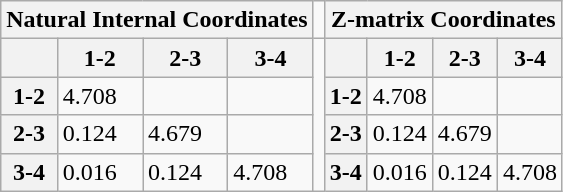<table class="wikitable">
<tr>
<th colspan="4">Natural Internal Coordinates</th>
<td></td>
<th colspan="4">Z-matrix Coordinates</th>
</tr>
<tr>
<th></th>
<th>1-2</th>
<th>2-3</th>
<th>3-4</th>
<td rowspan="4"></td>
<th></th>
<th>1-2</th>
<th>2-3</th>
<th>3-4</th>
</tr>
<tr>
<th><strong>1-2</strong></th>
<td>4.708</td>
<td></td>
<td></td>
<th><strong>1-2</strong></th>
<td>4.708</td>
<td></td>
<td></td>
</tr>
<tr>
<th><strong>2-3</strong></th>
<td>0.124</td>
<td>4.679</td>
<td></td>
<th><strong>2-3</strong></th>
<td>0.124</td>
<td>4.679</td>
<td></td>
</tr>
<tr>
<th><strong>3-4</strong></th>
<td>0.016</td>
<td>0.124</td>
<td>4.708</td>
<th><strong>3-4</strong></th>
<td>0.016</td>
<td>0.124</td>
<td>4.708</td>
</tr>
</table>
